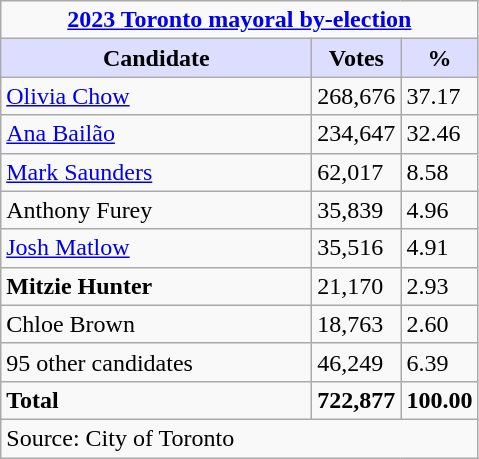<table class="wikitable">
<tr>
<td colspan="3" style="text-align:center;"><strong><a href='#'>2023 Toronto mayoral by-election</a></strong></td>
</tr>
<tr>
<th style="background:#ddf; width:200px;">Candidate</th>
<th style="background:#ddf; width:50px;">Votes</th>
<th style="background:#ddf; width:30px;">%</th>
</tr>
<tr>
<td><a href='#'>Olivia Chow</a></td>
<td>268,676</td>
<td>37.17</td>
</tr>
<tr>
<td><a href='#'>Ana Bailão</a></td>
<td>234,647</td>
<td>32.46</td>
</tr>
<tr>
<td><a href='#'>Mark Saunders</a></td>
<td>62,017</td>
<td>8.58</td>
</tr>
<tr>
<td>Anthony Furey</td>
<td>35,839</td>
<td>4.96</td>
</tr>
<tr>
<td><a href='#'>Josh Matlow</a></td>
<td>35,516</td>
<td>4.91</td>
</tr>
<tr>
<td><strong>Mitzie Hunter</strong></td>
<td>21,170</td>
<td>2.93</td>
</tr>
<tr>
<td>Chloe Brown</td>
<td>18,763</td>
<td>2.60</td>
</tr>
<tr>
<td>95 other candidates</td>
<td>46,249</td>
<td>6.39</td>
</tr>
<tr>
<td><strong>Total</strong></td>
<td><strong>722,877</strong></td>
<td><strong>100.00</strong></td>
</tr>
<tr>
<td colspan="3">Source: City of Toronto</td>
</tr>
</table>
